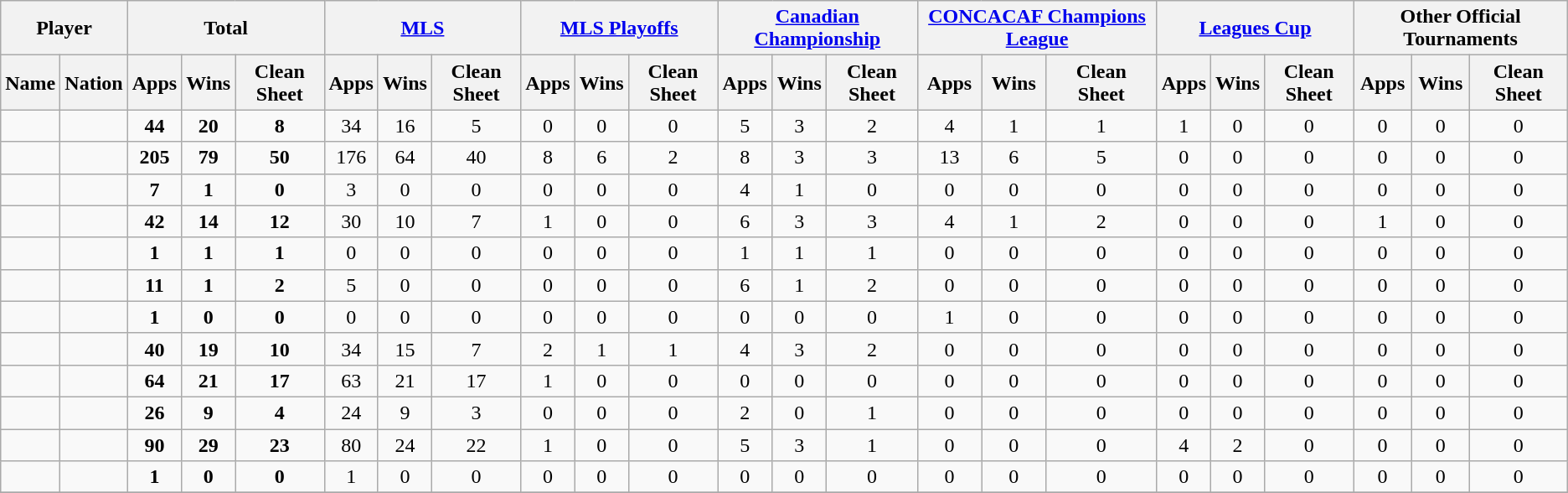<table class="wikitable sortable" style="text-align: center;">
<tr>
<th colspan="2">Player</th>
<th colspan="3">Total</th>
<th colspan="3"><a href='#'>MLS</a></th>
<th colspan="3"><a href='#'>MLS Playoffs</a></th>
<th colspan="3"><a href='#'>Canadian Championship</a></th>
<th colspan="3"><a href='#'>CONCACAF Champions League</a></th>
<th colspan="3"><a href='#'>Leagues Cup</a></th>
<th colspan="3">Other Official Tournaments</th>
</tr>
<tr>
<th>Name</th>
<th>Nation</th>
<th>Apps</th>
<th>Wins</th>
<th>Clean Sheet</th>
<th>Apps</th>
<th>Wins</th>
<th>Clean Sheet</th>
<th>Apps</th>
<th>Wins</th>
<th>Clean Sheet</th>
<th>Apps</th>
<th>Wins</th>
<th>Clean Sheet</th>
<th>Apps</th>
<th>Wins</th>
<th>Clean Sheet</th>
<th>Apps</th>
<th>Wins</th>
<th>Clean Sheet</th>
<th>Apps</th>
<th>Wins</th>
<th>Clean Sheet</th>
</tr>
<tr>
<td style="text-align:left;"><strong></strong></td>
<td></td>
<td><strong>44</strong></td>
<td><strong>20</strong></td>
<td><strong>8</strong></td>
<td>34</td>
<td>16</td>
<td>5</td>
<td>0</td>
<td>0</td>
<td>0</td>
<td>5</td>
<td>3</td>
<td>2</td>
<td>4</td>
<td>1</td>
<td>1</td>
<td>1</td>
<td>0</td>
<td>0</td>
<td>0</td>
<td>0</td>
<td>0</td>
</tr>
<tr>
<td style="text-align:left;"></td>
<td></td>
<td><strong>205</strong></td>
<td><strong>79</strong></td>
<td><strong>50</strong></td>
<td>176</td>
<td>64</td>
<td>40</td>
<td>8</td>
<td>6</td>
<td>2</td>
<td>8</td>
<td>3</td>
<td>3</td>
<td>13</td>
<td>6</td>
<td>5</td>
<td>0</td>
<td>0</td>
<td>0</td>
<td>0</td>
<td>0</td>
<td>0</td>
</tr>
<tr>
<td style="text-align:left;"></td>
<td></td>
<td><strong>7</strong></td>
<td><strong>1</strong></td>
<td><strong>0</strong></td>
<td>3</td>
<td>0</td>
<td>0</td>
<td>0</td>
<td>0</td>
<td>0</td>
<td>4</td>
<td>1</td>
<td>0</td>
<td>0</td>
<td>0</td>
<td>0</td>
<td>0</td>
<td>0</td>
<td>0</td>
<td>0</td>
<td>0</td>
<td>0</td>
</tr>
<tr>
<td style="text-align:left;"></td>
<td></td>
<td><strong>42</strong></td>
<td><strong>14</strong></td>
<td><strong>12</strong></td>
<td>30</td>
<td>10</td>
<td>7</td>
<td>1</td>
<td>0</td>
<td>0</td>
<td>6</td>
<td>3</td>
<td>3</td>
<td>4</td>
<td>1</td>
<td>2</td>
<td>0</td>
<td>0</td>
<td>0</td>
<td>1</td>
<td>0</td>
<td>0</td>
</tr>
<tr>
<td style="text-align:left;"></td>
<td></td>
<td><strong>1</strong></td>
<td><strong>1</strong></td>
<td><strong>1</strong></td>
<td>0</td>
<td>0</td>
<td>0</td>
<td>0</td>
<td>0</td>
<td>0</td>
<td>1</td>
<td>1</td>
<td>1</td>
<td>0</td>
<td>0</td>
<td>0</td>
<td>0</td>
<td>0</td>
<td>0</td>
<td>0</td>
<td>0</td>
<td>0</td>
</tr>
<tr>
<td style="text-align:left;"></td>
<td></td>
<td><strong>11</strong></td>
<td><strong>1</strong></td>
<td><strong>2</strong></td>
<td>5</td>
<td>0</td>
<td>0</td>
<td>0</td>
<td>0</td>
<td>0</td>
<td>6</td>
<td>1</td>
<td>2</td>
<td>0</td>
<td>0</td>
<td>0</td>
<td>0</td>
<td>0</td>
<td>0</td>
<td>0</td>
<td>0</td>
<td>0</td>
</tr>
<tr>
<td style="text-align:left;"></td>
<td></td>
<td><strong>1</strong></td>
<td><strong>0</strong></td>
<td><strong>0</strong></td>
<td>0</td>
<td>0</td>
<td>0</td>
<td>0</td>
<td>0</td>
<td>0</td>
<td>0</td>
<td>0</td>
<td>0</td>
<td>1</td>
<td>0</td>
<td>0</td>
<td>0</td>
<td>0</td>
<td>0</td>
<td>0</td>
<td>0</td>
<td>0</td>
</tr>
<tr>
<td style="text-align:left;"></td>
<td></td>
<td><strong>40</strong></td>
<td><strong>19</strong></td>
<td><strong>10</strong></td>
<td>34</td>
<td>15</td>
<td>7</td>
<td>2</td>
<td>1</td>
<td>1</td>
<td>4</td>
<td>3</td>
<td>2</td>
<td>0</td>
<td>0</td>
<td>0</td>
<td>0</td>
<td>0</td>
<td>0</td>
<td>0</td>
<td>0</td>
<td>0</td>
</tr>
<tr>
<td style="text-align:left;"></td>
<td></td>
<td><strong>64</strong></td>
<td><strong>21</strong></td>
<td><strong>17</strong></td>
<td>63</td>
<td>21</td>
<td>17</td>
<td>1</td>
<td>0</td>
<td>0</td>
<td>0</td>
<td>0</td>
<td>0</td>
<td>0</td>
<td>0</td>
<td>0</td>
<td>0</td>
<td>0</td>
<td>0</td>
<td>0</td>
<td>0</td>
<td>0</td>
</tr>
<tr>
<td style="text-align:left;"></td>
<td></td>
<td><strong>26</strong></td>
<td><strong>9</strong></td>
<td><strong>4</strong></td>
<td>24</td>
<td>9</td>
<td>3</td>
<td>0</td>
<td>0</td>
<td>0</td>
<td>2</td>
<td>0</td>
<td>1</td>
<td>0</td>
<td>0</td>
<td>0</td>
<td>0</td>
<td>0</td>
<td>0</td>
<td>0</td>
<td>0</td>
<td>0</td>
</tr>
<tr>
<td style="text-align:left;"><strong></strong></td>
<td></td>
<td><strong>90</strong></td>
<td><strong>29</strong></td>
<td><strong>23</strong></td>
<td>80</td>
<td>24</td>
<td>22</td>
<td>1</td>
<td>0</td>
<td>0</td>
<td>5</td>
<td>3</td>
<td>1</td>
<td>0</td>
<td>0</td>
<td>0</td>
<td>4</td>
<td>2</td>
<td>0</td>
<td>0</td>
<td>0</td>
<td>0</td>
</tr>
<tr>
<td style="text-align:left;"></td>
<td></td>
<td><strong>1</strong></td>
<td><strong>0</strong></td>
<td><strong>0</strong></td>
<td>1</td>
<td>0</td>
<td>0</td>
<td>0</td>
<td>0</td>
<td>0</td>
<td>0</td>
<td>0</td>
<td>0</td>
<td>0</td>
<td>0</td>
<td>0</td>
<td>0</td>
<td>0</td>
<td>0</td>
<td>0</td>
<td>0</td>
<td>0</td>
</tr>
<tr>
</tr>
</table>
